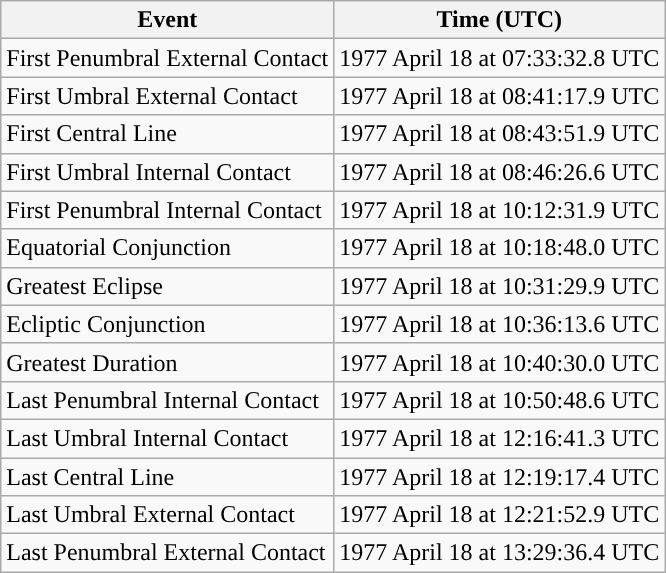<table class="wikitable">
<tr>
<th>Event</th>
<th>Time (UTC)</th>
</tr>
<tr>
<td>First Penumbral External Contact</td>
<td>1977 April 18 at 07:33:32.8 UTC</td>
</tr>
<tr>
<td>First Umbral External Contact</td>
<td>1977 April 18 at 08:41:17.9 UTC</td>
</tr>
<tr>
<td>First Central Line</td>
<td>1977 April 18 at 08:43:51.9 UTC</td>
</tr>
<tr>
<td>First Umbral Internal Contact</td>
<td>1977 April 18 at 08:46:26.6 UTC</td>
</tr>
<tr>
<td>First Penumbral Internal Contact</td>
<td>1977 April 18 at 10:12:31.9 UTC</td>
</tr>
<tr>
<td>Equatorial Conjunction</td>
<td>1977 April 18 at 10:18:48.0 UTC</td>
</tr>
<tr>
<td>Greatest Eclipse</td>
<td>1977 April 18 at 10:31:29.9 UTC</td>
</tr>
<tr>
<td>Ecliptic Conjunction</td>
<td>1977 April 18 at 10:36:13.6 UTC</td>
</tr>
<tr>
<td>Greatest Duration</td>
<td>1977 April 18 at 10:40:30.0 UTC</td>
</tr>
<tr>
<td>Last Penumbral Internal Contact</td>
<td>1977 April 18 at 10:50:48.6 UTC</td>
</tr>
<tr>
<td>Last Umbral Internal Contact</td>
<td>1977 April 18 at 12:16:41.3 UTC</td>
</tr>
<tr>
<td>Last Central Line</td>
<td>1977 April 18 at 12:19:17.4 UTC</td>
</tr>
<tr>
<td>Last Umbral External Contact</td>
<td>1977 April 18 at 12:21:52.9 UTC</td>
</tr>
<tr>
<td>Last Penumbral External Contact</td>
<td>1977 April 18 at 13:29:36.4 UTC</td>
</tr>
</table>
